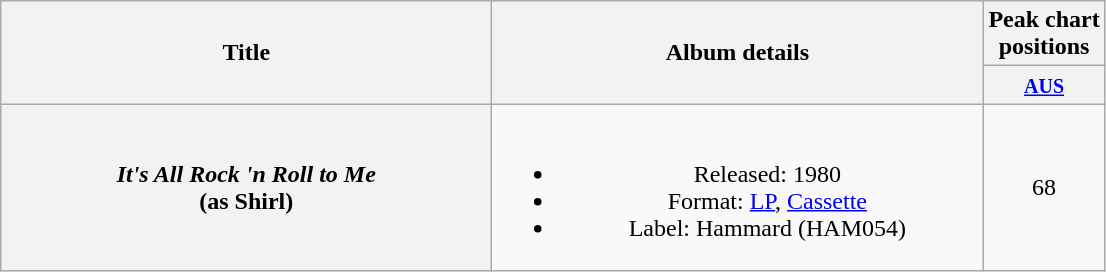<table class="wikitable plainrowheaders" style="text-align:center;" border="1">
<tr>
<th scope="col" rowspan="2" style="width:20em;">Title</th>
<th scope="col" rowspan="2" style="width:20em;">Album details</th>
<th scope="col" colspan="1">Peak chart<br>positions</th>
</tr>
<tr>
<th scope="col" style="text-align:center;"><small><a href='#'>AUS</a></small><br></th>
</tr>
<tr>
<th scope="row"><em>It's All Rock 'n Roll to Me</em> <br>(as Shirl)</th>
<td><br><ul><li>Released: 1980</li><li>Format: <a href='#'>LP</a>, <a href='#'>Cassette</a></li><li>Label: Hammard (HAM054)</li></ul></td>
<td align="center">68</td>
</tr>
</table>
